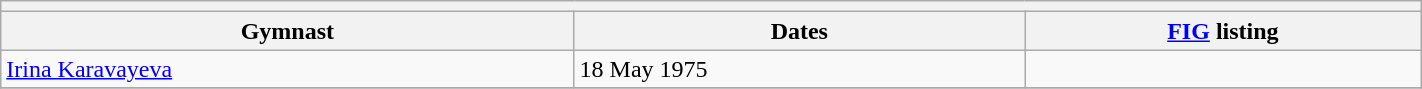<table class="wikitable mw-collapsible mw-collapsed" width="75%">
<tr>
<th colspan="3"></th>
</tr>
<tr>
<th>Gymnast</th>
<th>Dates</th>
<th><a href='#'>FIG</a> listing</th>
</tr>
<tr>
<td><a href='#'>Irina Karavayeva</a></td>
<td>18 May 1975</td>
<td></td>
</tr>
<tr>
</tr>
</table>
